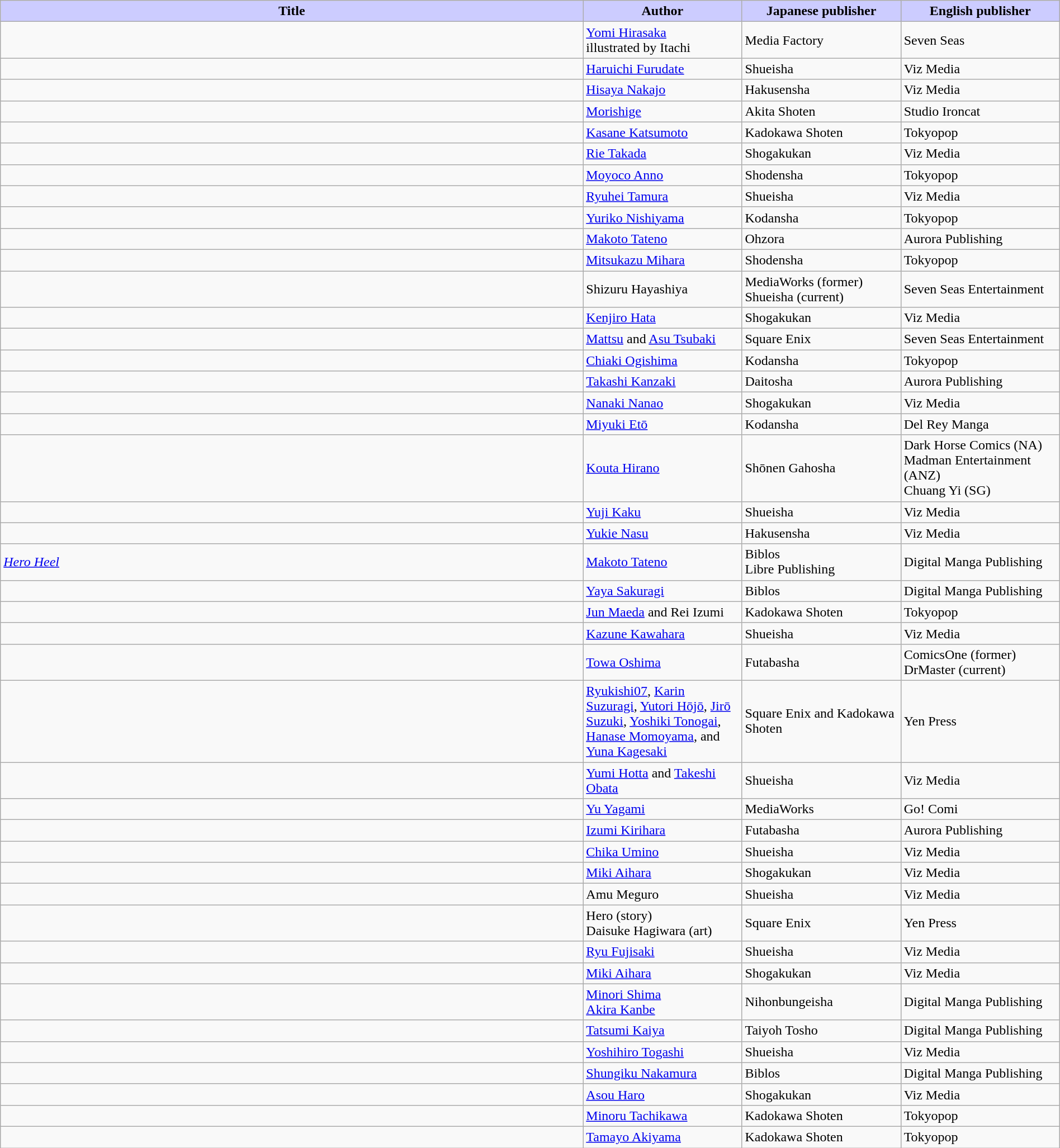<table class="wikitable" style="width: 100%;">
<tr>
<th style="background: #ccf;">Title</th>
<th style="background: #ccf; width: 15%;">Author</th>
<th style="background: #ccf; width: 15%;">Japanese publisher</th>
<th style="background: #ccf; width: 15%;">English publisher</th>
</tr>
<tr>
<td></td>
<td><a href='#'>Yomi Hirasaka</a><br>illustrated by Itachi</td>
<td>Media Factory</td>
<td>Seven Seas</td>
</tr>
<tr>
<td></td>
<td><a href='#'>Haruichi Furudate</a></td>
<td>Shueisha</td>
<td>Viz Media</td>
</tr>
<tr>
<td></td>
<td><a href='#'>Hisaya Nakajo</a></td>
<td>Hakusensha</td>
<td>Viz Media</td>
</tr>
<tr>
<td></td>
<td><a href='#'>Morishige</a></td>
<td>Akita Shoten</td>
<td>Studio Ironcat</td>
</tr>
<tr>
<td></td>
<td><a href='#'>Kasane Katsumoto</a></td>
<td>Kadokawa Shoten</td>
<td>Tokyopop</td>
</tr>
<tr>
<td></td>
<td><a href='#'>Rie Takada</a></td>
<td>Shogakukan</td>
<td>Viz Media</td>
</tr>
<tr>
<td></td>
<td><a href='#'>Moyoco Anno</a></td>
<td>Shodensha</td>
<td>Tokyopop</td>
</tr>
<tr>
<td></td>
<td><a href='#'>Ryuhei Tamura</a></td>
<td>Shueisha</td>
<td>Viz Media</td>
</tr>
<tr>
<td></td>
<td><a href='#'>Yuriko Nishiyama</a></td>
<td>Kodansha</td>
<td>Tokyopop</td>
</tr>
<tr>
<td></td>
<td><a href='#'>Makoto Tateno</a></td>
<td>Ohzora</td>
<td>Aurora Publishing</td>
</tr>
<tr>
<td></td>
<td><a href='#'>Mitsukazu Mihara</a></td>
<td>Shodensha</td>
<td>Tokyopop</td>
</tr>
<tr>
<td></td>
<td>Shizuru Hayashiya</td>
<td>MediaWorks (former) <br> Shueisha (current)</td>
<td>Seven Seas Entertainment</td>
</tr>
<tr>
<td></td>
<td><a href='#'>Kenjiro Hata</a></td>
<td>Shogakukan</td>
<td>Viz Media</td>
</tr>
<tr>
<td></td>
<td><a href='#'>Mattsu</a> and <a href='#'>Asu Tsubaki</a></td>
<td>Square Enix</td>
<td>Seven Seas Entertainment</td>
</tr>
<tr>
<td></td>
<td><a href='#'>Chiaki Ogishima</a></td>
<td>Kodansha</td>
<td>Tokyopop</td>
</tr>
<tr>
<td></td>
<td><a href='#'>Takashi Kanzaki</a></td>
<td>Daitosha</td>
<td>Aurora Publishing</td>
</tr>
<tr>
<td></td>
<td><a href='#'>Nanaki Nanao</a></td>
<td>Shogakukan</td>
<td>Viz Media</td>
</tr>
<tr>
<td></td>
<td><a href='#'>Miyuki Etō</a></td>
<td>Kodansha</td>
<td>Del Rey Manga</td>
</tr>
<tr>
<td></td>
<td><a href='#'>Kouta Hirano</a></td>
<td>Shōnen Gahosha</td>
<td>Dark Horse Comics (NA) <br> Madman Entertainment (ANZ) <br> Chuang Yi (SG)</td>
</tr>
<tr>
<td></td>
<td><a href='#'>Yuji Kaku</a></td>
<td>Shueisha</td>
<td>Viz Media</td>
</tr>
<tr>
<td></td>
<td><a href='#'>Yukie Nasu</a></td>
<td>Hakusensha</td>
<td>Viz Media</td>
</tr>
<tr>
<td><em><a href='#'>Hero Heel</a></em></td>
<td><a href='#'>Makoto Tateno</a></td>
<td>Biblos <br> Libre Publishing</td>
<td>Digital Manga Publishing</td>
</tr>
<tr>
<td></td>
<td><a href='#'>Yaya Sakuragi</a></td>
<td>Biblos</td>
<td>Digital Manga Publishing</td>
</tr>
<tr>
<td></td>
<td><a href='#'>Jun Maeda</a> and Rei Izumi</td>
<td>Kadokawa Shoten</td>
<td>Tokyopop</td>
</tr>
<tr>
<td></td>
<td><a href='#'>Kazune Kawahara</a></td>
<td>Shueisha</td>
<td>Viz Media</td>
</tr>
<tr>
<td></td>
<td><a href='#'>Towa Oshima</a></td>
<td>Futabasha</td>
<td>ComicsOne (former)<br>DrMaster (current)</td>
</tr>
<tr>
<td></td>
<td><a href='#'>Ryukishi07</a>, <a href='#'>Karin Suzuragi</a>, <a href='#'>Yutori Hōjō</a>, <a href='#'>Jirō Suzuki</a>, <a href='#'>Yoshiki Tonogai</a>, <a href='#'>Hanase Momoyama</a>, and <a href='#'>Yuna Kagesaki</a></td>
<td>Square Enix and Kadokawa Shoten</td>
<td>Yen Press</td>
</tr>
<tr>
<td></td>
<td><a href='#'>Yumi Hotta</a> and <a href='#'>Takeshi Obata</a></td>
<td>Shueisha</td>
<td>Viz Media</td>
</tr>
<tr>
<td></td>
<td><a href='#'>Yu Yagami</a></td>
<td>MediaWorks</td>
<td>Go! Comi</td>
</tr>
<tr>
<td></td>
<td><a href='#'>Izumi Kirihara</a></td>
<td>Futabasha</td>
<td>Aurora Publishing</td>
</tr>
<tr>
<td></td>
<td><a href='#'>Chika Umino</a></td>
<td>Shueisha</td>
<td>Viz Media</td>
</tr>
<tr>
<td></td>
<td><a href='#'>Miki Aihara</a></td>
<td>Shogakukan</td>
<td>Viz Media</td>
</tr>
<tr>
<td></td>
<td>Amu Meguro</td>
<td>Shueisha</td>
<td>Viz Media</td>
</tr>
<tr>
<td></td>
<td>Hero (story)<br>Daisuke Hagiwara (art)</td>
<td>Square Enix</td>
<td>Yen Press</td>
</tr>
<tr>
<td></td>
<td><a href='#'>Ryu Fujisaki</a></td>
<td>Shueisha</td>
<td>Viz Media</td>
</tr>
<tr>
<td></td>
<td><a href='#'>Miki Aihara</a></td>
<td>Shogakukan</td>
<td>Viz Media</td>
</tr>
<tr>
<td></td>
<td><a href='#'>Minori Shima</a> <br> <a href='#'>Akira Kanbe</a></td>
<td>Nihonbungeisha</td>
<td>Digital Manga Publishing</td>
</tr>
<tr>
<td></td>
<td><a href='#'>Tatsumi Kaiya</a></td>
<td>Taiyoh Tosho</td>
<td>Digital Manga Publishing</td>
</tr>
<tr>
<td></td>
<td><a href='#'>Yoshihiro Togashi</a></td>
<td>Shueisha</td>
<td>Viz Media</td>
</tr>
<tr>
<td></td>
<td><a href='#'>Shungiku Nakamura</a></td>
<td>Biblos</td>
<td>Digital Manga Publishing</td>
</tr>
<tr>
<td></td>
<td><a href='#'>Asou Haro</a></td>
<td>Shogakukan</td>
<td>Viz Media</td>
</tr>
<tr>
<td></td>
<td><a href='#'>Minoru Tachikawa</a></td>
<td>Kadokawa Shoten</td>
<td>Tokyopop</td>
</tr>
<tr>
<td></td>
<td><a href='#'>Tamayo Akiyama</a></td>
<td>Kadokawa Shoten</td>
<td>Tokyopop</td>
</tr>
</table>
